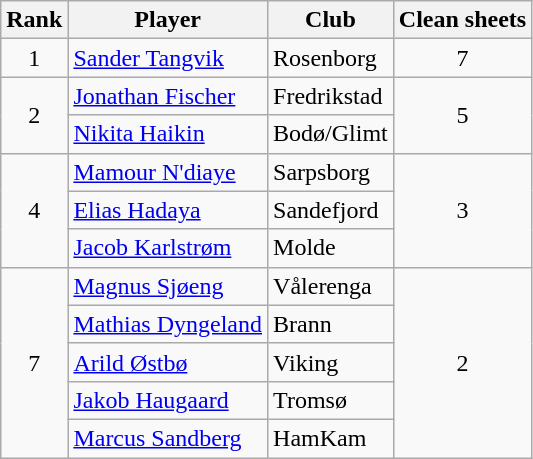<table class="wikitable" style="text-align:center">
<tr>
<th>Rank</th>
<th>Player</th>
<th>Club</th>
<th>Clean sheets</th>
</tr>
<tr>
<td>1</td>
<td align=left> <a href='#'>Sander Tangvik</a></td>
<td align=left>Rosenborg</td>
<td>7</td>
</tr>
<tr>
<td rowspan=2>2</td>
<td align=left> <a href='#'>Jonathan Fischer</a></td>
<td align=left>Fredrikstad</td>
<td rowspan=2>5</td>
</tr>
<tr>
<td align=left> <a href='#'>Nikita Haikin</a></td>
<td align=left>Bodø/Glimt</td>
</tr>
<tr>
<td rowspan=3>4</td>
<td align=left> <a href='#'>Mamour N'diaye</a></td>
<td align=left>Sarpsborg</td>
<td rowspan=3>3</td>
</tr>
<tr>
<td align=left> <a href='#'>Elias Hadaya</a></td>
<td align=left>Sandefjord</td>
</tr>
<tr>
<td align=left> <a href='#'>Jacob Karlstrøm</a></td>
<td align=left>Molde</td>
</tr>
<tr>
<td rowspan=5>7</td>
<td align=left> <a href='#'>Magnus Sjøeng</a></td>
<td align=left>Vålerenga</td>
<td rowspan=5>2</td>
</tr>
<tr>
<td align=left> <a href='#'>Mathias Dyngeland</a></td>
<td align=left>Brann</td>
</tr>
<tr>
<td align=left> <a href='#'>Arild Østbø</a></td>
<td align=left>Viking</td>
</tr>
<tr>
<td align=left> <a href='#'>Jakob Haugaard</a></td>
<td align=left>Tromsø</td>
</tr>
<tr>
<td align=left> <a href='#'>Marcus Sandberg</a></td>
<td align=left>HamKam</td>
</tr>
</table>
